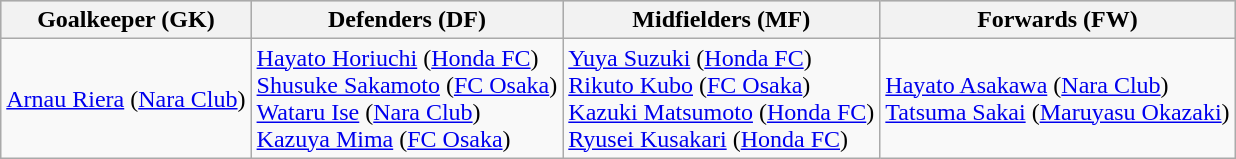<table class="wikitable" style="text-align:left; font-size:100%;">
<tr style="background:#cccccc;">
<th>Goalkeeper (GK)</th>
<th>Defenders (DF)</th>
<th>Midfielders (MF)</th>
<th>Forwards (FW)</th>
</tr>
<tr>
<td> <a href='#'>Arnau Riera</a> (<a href='#'>Nara Club</a>)</td>
<td> <a href='#'>Hayato Horiuchi</a> (<a href='#'>Honda FC</a>)<br> <a href='#'>Shusuke Sakamoto</a> (<a href='#'>FC Osaka</a>)<br> <a href='#'>Wataru Ise</a> (<a href='#'>Nara Club</a>)<br> <a href='#'>Kazuya Mima</a> (<a href='#'>FC Osaka</a>)</td>
<td> <a href='#'>Yuya Suzuki</a> (<a href='#'>Honda FC</a>)<br> <a href='#'>Rikuto Kubo</a> (<a href='#'>FC Osaka</a>)<br> <a href='#'>Kazuki Matsumoto</a> (<a href='#'>Honda FC</a>)<br> <a href='#'>Ryusei Kusakari</a> (<a href='#'>Honda FC</a>)</td>
<td> <a href='#'>Hayato Asakawa</a> (<a href='#'>Nara Club</a>)<br> <a href='#'>Tatsuma Sakai</a> (<a href='#'>Maruyasu Okazaki</a>)</td>
</tr>
</table>
